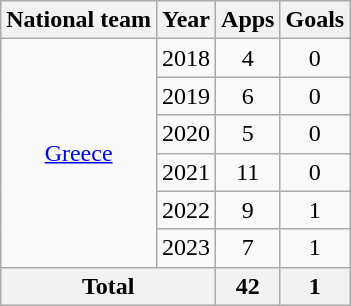<table class=wikitable style=text-align:center>
<tr>
<th>National team</th>
<th>Year</th>
<th>Apps</th>
<th>Goals</th>
</tr>
<tr>
<td rowspan="6"><a href='#'>Greece</a></td>
<td>2018</td>
<td>4</td>
<td>0</td>
</tr>
<tr>
<td>2019</td>
<td>6</td>
<td>0</td>
</tr>
<tr>
<td>2020</td>
<td>5</td>
<td>0</td>
</tr>
<tr>
<td>2021</td>
<td>11</td>
<td>0</td>
</tr>
<tr>
<td>2022</td>
<td>9</td>
<td>1</td>
</tr>
<tr>
<td>2023</td>
<td>7</td>
<td>1</td>
</tr>
<tr>
<th colspan="2">Total</th>
<th>42</th>
<th>1</th>
</tr>
</table>
